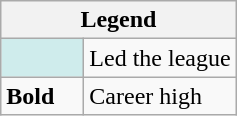<table class="wikitable">
<tr>
<th colspan="2">Legend</th>
</tr>
<tr>
<td style="background:#cfecec; width:3em;"></td>
<td>Led the league</td>
</tr>
<tr>
<td><strong>Bold</strong></td>
<td>Career high</td>
</tr>
</table>
